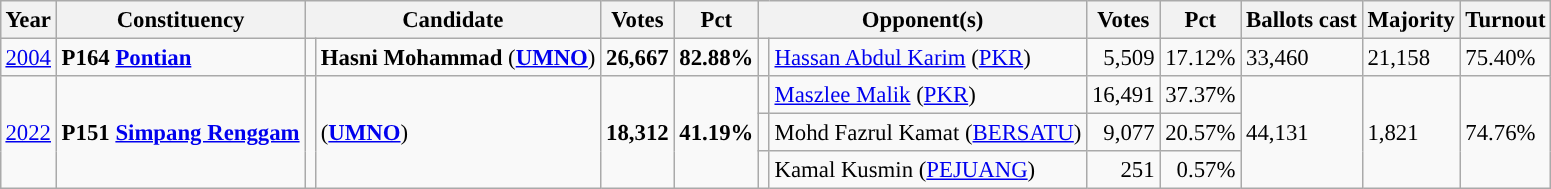<table class="wikitable" style="margin:0.5em ; font-size:95%">
<tr>
<th>Year</th>
<th>Constituency</th>
<th colspan=2>Candidate</th>
<th>Votes</th>
<th>Pct</th>
<th colspan=2>Opponent(s)</th>
<th>Votes</th>
<th>Pct</th>
<th>Ballots cast</th>
<th>Majority</th>
<th>Turnout</th>
</tr>
<tr>
<td><a href='#'>2004</a></td>
<td><strong>P164 <a href='#'>Pontian</a></strong></td>
<td></td>
<td><strong>Hasni Mohammad</strong> (<a href='#'><strong>UMNO</strong></a>)</td>
<td align=right><strong>26,667</strong></td>
<td><strong>82.88%</strong></td>
<td></td>
<td><a href='#'>Hassan Abdul Karim</a> (<a href='#'>PKR</a>)</td>
<td align=right>5,509</td>
<td>17.12%</td>
<td>33,460</td>
<td>21,158</td>
<td>75.40%</td>
</tr>
<tr>
<td rowspan="3"><a href='#'>2022</a></td>
<td rowspan=3><strong>P151 <a href='#'>Simpang Renggam</a></strong></td>
<td rowspan="3" ></td>
<td rowspan="3"> (<a href='#'><strong>UMNO</strong></a>)</td>
<td rowspan="3" align="right"><strong>18,312</strong></td>
<td rowspan="3"><strong>41.19%</strong></td>
<td></td>
<td><a href='#'>Maszlee Malik</a> (<a href='#'>PKR</a>)</td>
<td align="right">16,491</td>
<td>37.37%</td>
<td rowspan="3">44,131</td>
<td rowspan="3">1,821</td>
<td rowspan="3">74.76%</td>
</tr>
<tr>
<td bgcolor=></td>
<td>Mohd Fazrul Kamat (<a href='#'>BERSATU</a>)</td>
<td align="right">9,077</td>
<td>20.57%</td>
</tr>
<tr>
<td></td>
<td>Kamal Kusmin (<a href='#'>PEJUANG</a>)</td>
<td align="right">251</td>
<td align="right">0.57%</td>
</tr>
</table>
